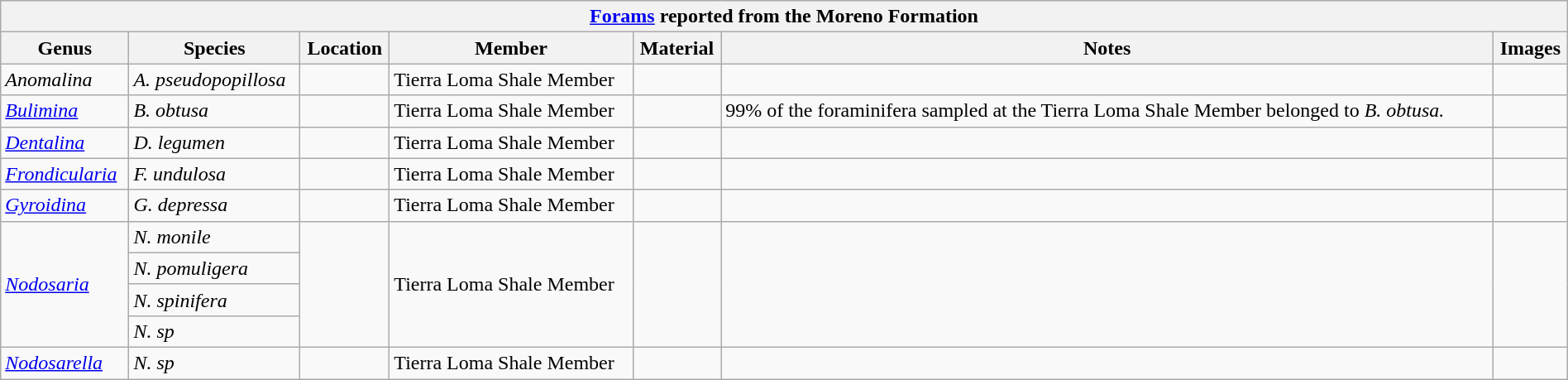<table class="wikitable" align="center" width="100%">
<tr>
<th colspan="7" align="center"><strong><a href='#'>Forams</a> reported from the Moreno Formation</strong></th>
</tr>
<tr>
<th>Genus</th>
<th>Species</th>
<th>Location</th>
<th>Member</th>
<th>Material</th>
<th>Notes</th>
<th>Images</th>
</tr>
<tr>
<td><em>Anomalina</em></td>
<td><em>A. pseudopopillosa</em></td>
<td></td>
<td>Tierra Loma Shale Member</td>
<td></td>
<td></td>
<td></td>
</tr>
<tr>
<td><em><a href='#'>Bulimina</a></em></td>
<td><em>B. obtusa</em></td>
<td></td>
<td>Tierra Loma Shale Member</td>
<td></td>
<td>99% of the foraminifera sampled at the Tierra Loma Shale Member belonged to <em>B. obtusa.</em> </td>
<td></td>
</tr>
<tr>
<td><em><a href='#'>Dentalina</a></em></td>
<td><em>D. legumen</em></td>
<td></td>
<td>Tierra Loma Shale Member</td>
<td></td>
<td></td>
<td></td>
</tr>
<tr>
<td><em><a href='#'>Frondicularia</a></em></td>
<td><em>F. undulosa</em></td>
<td></td>
<td>Tierra Loma Shale Member</td>
<td></td>
<td></td>
<td></td>
</tr>
<tr>
<td><em><a href='#'>Gyroidina</a></em></td>
<td><em>G. depressa</em></td>
<td></td>
<td>Tierra Loma Shale Member</td>
<td></td>
<td></td>
<td></td>
</tr>
<tr>
<td rowspan="4"><em><a href='#'>Nodosaria</a></em></td>
<td><em>N. monile</em></td>
<td rowspan="4"></td>
<td rowspan="4">Tierra Loma Shale Member</td>
<td rowspan="4"></td>
<td rowspan="4"></td>
<td rowspan="4"></td>
</tr>
<tr>
<td><em>N. pomuligera</em></td>
</tr>
<tr>
<td><em>N. spinifera</em></td>
</tr>
<tr>
<td><em>N. sp</em></td>
</tr>
<tr>
<td><em><a href='#'>Nodosarella</a></em></td>
<td><em>N. sp</em></td>
<td></td>
<td>Tierra Loma Shale Member</td>
<td></td>
<td></td>
<td></td>
</tr>
</table>
